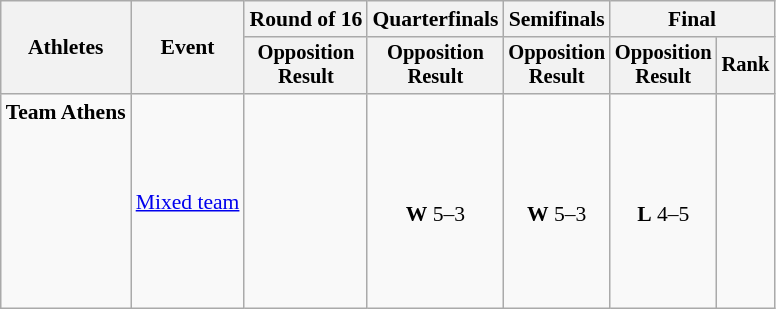<table class="wikitable" style="font-size:90%">
<tr>
<th rowspan=2>Athletes</th>
<th rowspan=2>Event</th>
<th>Round of 16</th>
<th>Quarterfinals</th>
<th>Semifinals</th>
<th colspan=2>Final</th>
</tr>
<tr style="font-size:95%">
<th>Opposition<br>Result</th>
<th>Opposition<br>Result</th>
<th>Opposition<br>Result</th>
<th>Opposition<br>Result</th>
<th>Rank</th>
</tr>
<tr align=center>
<td align=left><strong>Team Athens</strong> <br><br> <br><br><br><br><br><br></td>
<td align=left Rowspan=2><a href='#'>Mixed team</a></td>
<td></td>
<td><br><strong>W</strong> 5–3</td>
<td><br><strong>W</strong> 5–3</td>
<td><br><strong>L</strong> 4–5</td>
<td></td>
</tr>
</table>
